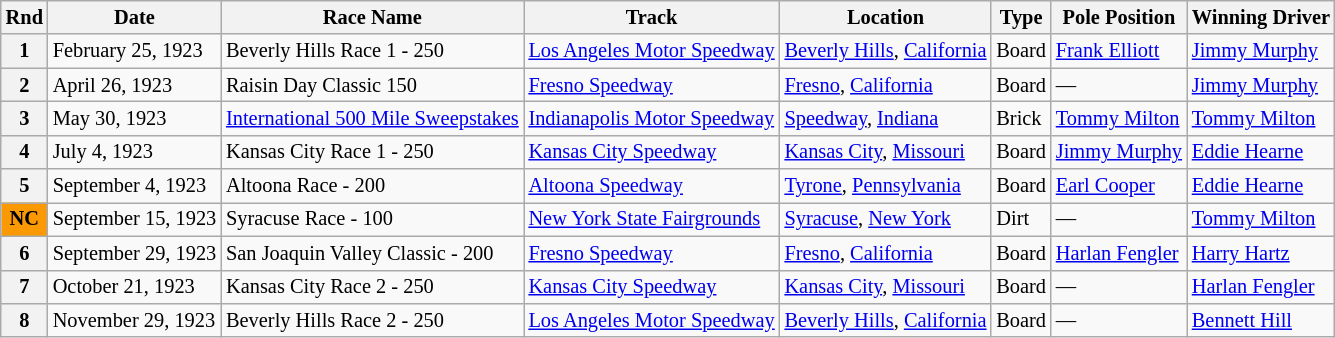<table class="wikitable" style="font-size:85%">
<tr>
<th>Rnd</th>
<th>Date</th>
<th>Race Name</th>
<th>Track</th>
<th>Location</th>
<th>Type</th>
<th>Pole Position</th>
<th>Winning Driver</th>
</tr>
<tr>
<th>1</th>
<td>February 25, 1923</td>
<td> Beverly Hills Race 1 - 250</td>
<td><a href='#'>Los Angeles Motor Speedway</a></td>
<td><a href='#'>Beverly Hills</a>, <a href='#'>California</a></td>
<td>Board</td>
<td> <a href='#'>Frank Elliott</a></td>
<td> <a href='#'>Jimmy Murphy</a></td>
</tr>
<tr>
<th>2</th>
<td>April 26, 1923</td>
<td> Raisin Day Classic  150</td>
<td><a href='#'>Fresno Speedway</a></td>
<td><a href='#'>Fresno</a>, <a href='#'>California</a></td>
<td>Board</td>
<td>—</td>
<td> <a href='#'>Jimmy Murphy</a></td>
</tr>
<tr>
<th>3</th>
<td>May 30, 1923</td>
<td> <a href='#'>International 500 Mile Sweepstakes</a></td>
<td><a href='#'>Indianapolis Motor Speedway</a></td>
<td><a href='#'>Speedway</a>, <a href='#'>Indiana</a></td>
<td>Brick</td>
<td> <a href='#'>Tommy Milton</a></td>
<td> <a href='#'>Tommy Milton</a></td>
</tr>
<tr>
<th>4</th>
<td>July 4, 1923</td>
<td> Kansas City Race 1 - 250</td>
<td><a href='#'>Kansas City Speedway</a></td>
<td><a href='#'>Kansas City</a>, <a href='#'>Missouri</a></td>
<td>Board</td>
<td> <a href='#'>Jimmy Murphy</a></td>
<td> <a href='#'>Eddie Hearne</a></td>
</tr>
<tr>
<th>5</th>
<td>September 4, 1923</td>
<td> Altoona Race - 200</td>
<td><a href='#'>Altoona Speedway</a></td>
<td><a href='#'>Tyrone</a>, <a href='#'>Pennsylvania</a></td>
<td>Board</td>
<td> <a href='#'>Earl Cooper</a></td>
<td> <a href='#'>Eddie Hearne</a></td>
</tr>
<tr>
<th style="background:#fb9902; text-align:center;"><strong>NC</strong></th>
<td>September 15, 1923</td>
<td> Syracuse Race - 100</td>
<td><a href='#'>New York State Fairgrounds</a></td>
<td><a href='#'>Syracuse</a>, <a href='#'>New York</a></td>
<td>Dirt</td>
<td>—</td>
<td> <a href='#'>Tommy Milton</a></td>
</tr>
<tr>
<th>6</th>
<td>September 29, 1923</td>
<td> San Joaquin Valley Classic - 200</td>
<td><a href='#'>Fresno Speedway</a></td>
<td><a href='#'>Fresno</a>, <a href='#'>California</a></td>
<td>Board</td>
<td> <a href='#'>Harlan Fengler</a></td>
<td> <a href='#'>Harry Hartz</a></td>
</tr>
<tr>
<th>7</th>
<td>October 21, 1923</td>
<td> Kansas City Race 2 - 250</td>
<td><a href='#'>Kansas City Speedway</a></td>
<td><a href='#'>Kansas City</a>, <a href='#'>Missouri</a></td>
<td>Board</td>
<td>—</td>
<td> <a href='#'>Harlan Fengler</a></td>
</tr>
<tr>
<th>8</th>
<td>November 29, 1923</td>
<td> Beverly Hills Race 2 - 250</td>
<td><a href='#'>Los Angeles Motor Speedway</a></td>
<td><a href='#'>Beverly Hills</a>, <a href='#'>California</a></td>
<td>Board</td>
<td>—</td>
<td> <a href='#'>Bennett Hill</a></td>
</tr>
</table>
